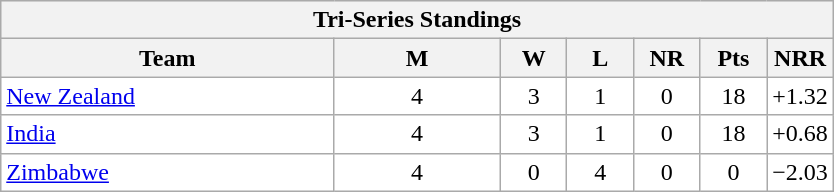<table class="wikitable">
<tr align=center bgcolor=#efefef>
<th colspan="7">Tri-Series Standings</th>
</tr>
<tr bgcolor=#ffffff>
<th width=40%>Team</th>
<th width=20%>M</th>
<th width=8%>W</th>
<th width=8%>L</th>
<th width=8%>NR</th>
<th width=8%>Pts</th>
<th width=8%>NRR</th>
</tr>
<tr align=center bgcolor=#ffffff>
<td align=left> <a href='#'>New Zealand</a></td>
<td>4</td>
<td>3</td>
<td>1</td>
<td>0</td>
<td>18</td>
<td>+1.32</td>
</tr>
<tr align=center bgcolor=#ffffff>
<td align=left> <a href='#'>India</a></td>
<td>4</td>
<td>3</td>
<td>1</td>
<td>0</td>
<td>18</td>
<td>+0.68</td>
</tr>
<tr align=center bgcolor=#ffffff>
<td align=left> <a href='#'>Zimbabwe</a></td>
<td>4</td>
<td>0</td>
<td>4</td>
<td>0</td>
<td>0</td>
<td>−2.03</td>
</tr>
</table>
